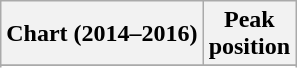<table class="wikitable sortable plainrowheaders" style="text-align:center">
<tr>
<th scope="col">Chart (2014–2016)</th>
<th scope="col">Peak<br> position</th>
</tr>
<tr>
</tr>
<tr>
</tr>
<tr>
</tr>
</table>
